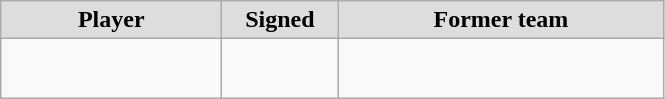<table class="wikitable" style="text-align: center">
<tr align="center" bgcolor="#dddddd">
<td style="width:140px"><strong>Player</strong></td>
<td style="width:70px"><strong>Signed</strong></td>
<td style="width:210px"><strong>Former team</strong></td>
</tr>
<tr style="height:40px">
<td></td>
<td style="font-size: 80%"></td>
<td></td>
</tr>
</table>
